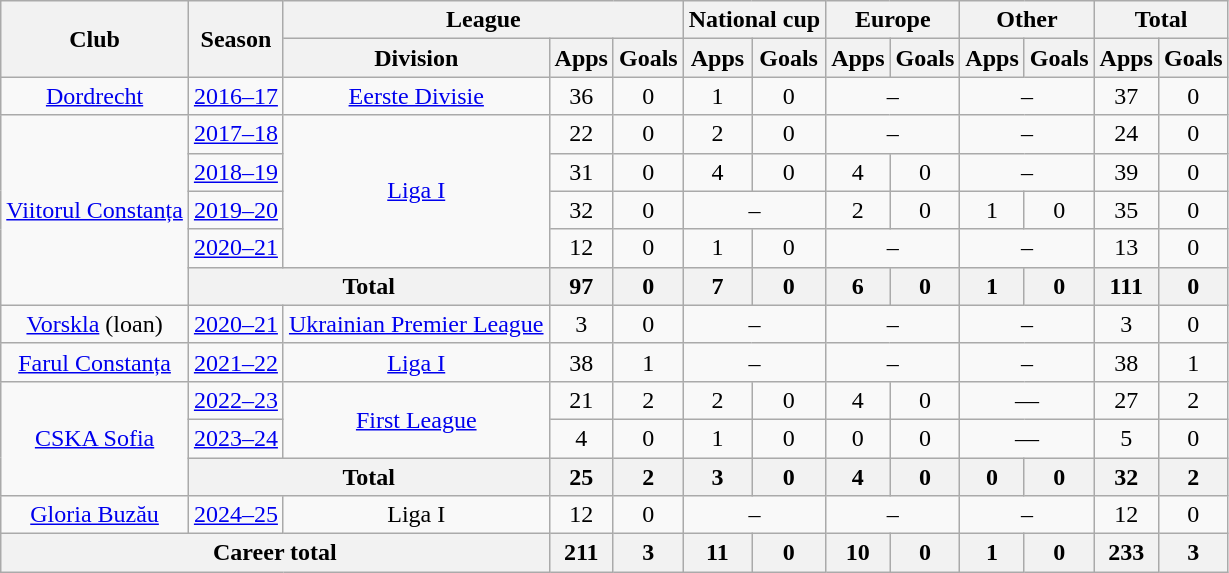<table class="wikitable" style="text-align:center">
<tr>
<th rowspan="2">Club</th>
<th rowspan="2">Season</th>
<th colspan="3">League</th>
<th colspan="2">National cup</th>
<th colspan="2">Europe</th>
<th colspan="2">Other</th>
<th colspan="2">Total</th>
</tr>
<tr>
<th>Division</th>
<th>Apps</th>
<th>Goals</th>
<th>Apps</th>
<th>Goals</th>
<th>Apps</th>
<th>Goals</th>
<th>Apps</th>
<th>Goals</th>
<th>Apps</th>
<th>Goals</th>
</tr>
<tr>
<td><a href='#'>Dordrecht</a></td>
<td><a href='#'>2016–17</a></td>
<td><a href='#'>Eerste Divisie</a></td>
<td>36</td>
<td>0</td>
<td>1</td>
<td>0</td>
<td colspan="2">–</td>
<td colspan="2">–</td>
<td>37</td>
<td>0</td>
</tr>
<tr>
<td rowspan="5"><a href='#'>Viitorul Constanța</a></td>
<td><a href='#'>2017–18</a></td>
<td rowspan="4"><a href='#'>Liga I</a></td>
<td>22</td>
<td>0</td>
<td>2</td>
<td>0</td>
<td colspan="2">–</td>
<td colspan="2">–</td>
<td>24</td>
<td>0</td>
</tr>
<tr>
<td><a href='#'>2018–19</a></td>
<td>31</td>
<td>0</td>
<td>4</td>
<td>0</td>
<td>4</td>
<td>0</td>
<td colspan="2">–</td>
<td>39</td>
<td>0</td>
</tr>
<tr>
<td><a href='#'>2019–20</a></td>
<td>32</td>
<td>0</td>
<td colspan="2">–</td>
<td>2</td>
<td>0</td>
<td>1</td>
<td>0</td>
<td>35</td>
<td>0</td>
</tr>
<tr>
<td><a href='#'>2020–21</a></td>
<td>12</td>
<td>0</td>
<td>1</td>
<td>0</td>
<td colspan="2">–</td>
<td colspan="2">–</td>
<td>13</td>
<td>0</td>
</tr>
<tr>
<th colspan="2">Total</th>
<th>97</th>
<th>0</th>
<th>7</th>
<th>0</th>
<th>6</th>
<th>0</th>
<th>1</th>
<th>0</th>
<th>111</th>
<th>0</th>
</tr>
<tr>
<td><a href='#'>Vorskla</a> (loan)</td>
<td><a href='#'>2020–21</a></td>
<td><a href='#'>Ukrainian Premier League</a></td>
<td>3</td>
<td>0</td>
<td colspan="2">–</td>
<td colspan="2">–</td>
<td colspan="2">–</td>
<td>3</td>
<td>0</td>
</tr>
<tr>
<td><a href='#'>Farul Constanța</a></td>
<td><a href='#'>2021–22</a></td>
<td><a href='#'>Liga I</a></td>
<td>38</td>
<td>1</td>
<td colspan="2">–</td>
<td colspan="2">–</td>
<td colspan="2">–</td>
<td>38</td>
<td>1</td>
</tr>
<tr>
<td rowspan="3"><a href='#'>CSKA Sofia</a></td>
<td><a href='#'>2022–23</a></td>
<td rowspan="2"><a href='#'>First League</a></td>
<td>21</td>
<td>2</td>
<td>2</td>
<td>0</td>
<td>4</td>
<td>0</td>
<td colspan="2">—</td>
<td>27</td>
<td>2</td>
</tr>
<tr>
<td><a href='#'>2023–24</a></td>
<td>4</td>
<td>0</td>
<td>1</td>
<td>0</td>
<td>0</td>
<td>0</td>
<td colspan="2">—</td>
<td>5</td>
<td>0</td>
</tr>
<tr>
<th colspan="2">Total</th>
<th>25</th>
<th>2</th>
<th>3</th>
<th>0</th>
<th>4</th>
<th>0</th>
<th>0</th>
<th>0</th>
<th>32</th>
<th>2</th>
</tr>
<tr>
<td><a href='#'>Gloria Buzău</a></td>
<td><a href='#'>2024–25</a></td>
<td>Liga I</td>
<td>12</td>
<td>0</td>
<td colspan="2">–</td>
<td colspan="2">–</td>
<td colspan="2">–</td>
<td>12</td>
<td>0</td>
</tr>
<tr>
<th colspan="3">Career total</th>
<th>211</th>
<th>3</th>
<th>11</th>
<th>0</th>
<th>10</th>
<th>0</th>
<th>1</th>
<th>0</th>
<th>233</th>
<th>3</th>
</tr>
</table>
